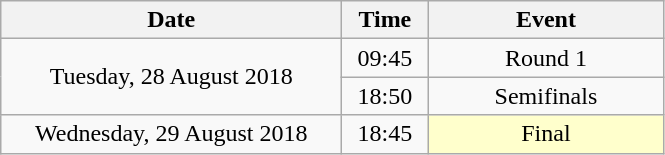<table class = "wikitable" style="text-align:center;">
<tr>
<th width=220>Date</th>
<th width=50>Time</th>
<th width=150>Event</th>
</tr>
<tr>
<td rowspan=2>Tuesday, 28 August 2018</td>
<td>09:45</td>
<td>Round 1</td>
</tr>
<tr>
<td>18:50</td>
<td>Semifinals</td>
</tr>
<tr>
<td>Wednesday, 29 August 2018</td>
<td>18:45</td>
<td bgcolor=ffffcc>Final</td>
</tr>
</table>
